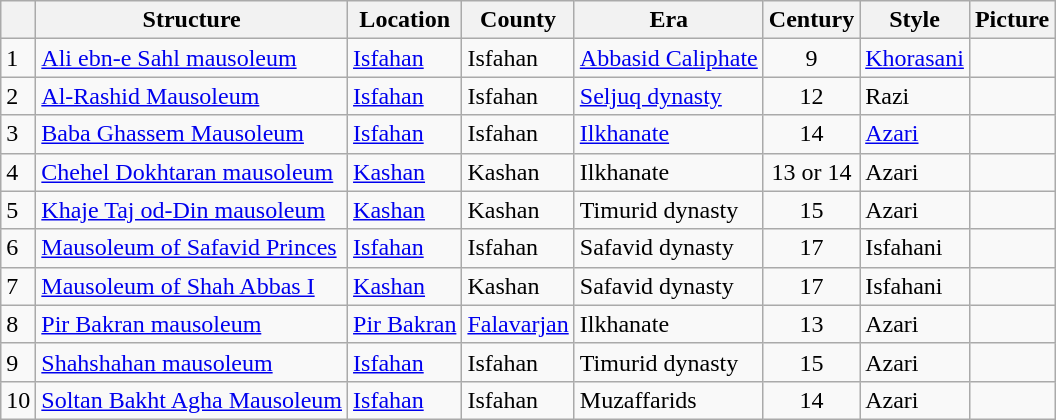<table class="sortable wikitable">
<tr>
<th></th>
<th>Structure</th>
<th>Location</th>
<th>County</th>
<th>Era</th>
<th>Century</th>
<th>Style</th>
<th>Picture</th>
</tr>
<tr>
<td>1</td>
<td><a href='#'>Ali ebn-e Sahl mausoleum</a></td>
<td><a href='#'>Isfahan</a></td>
<td>Isfahan</td>
<td><a href='#'>Abbasid Caliphate</a></td>
<td align="center">9</td>
<td><a href='#'>Khorasani</a></td>
<td></td>
</tr>
<tr>
<td>2</td>
<td><a href='#'>Al-Rashid Mausoleum</a></td>
<td><a href='#'>Isfahan</a></td>
<td>Isfahan</td>
<td><a href='#'>Seljuq dynasty</a></td>
<td align="center">12</td>
<td>Razi</td>
<td></td>
</tr>
<tr>
<td>3</td>
<td><a href='#'>Baba Ghassem Mausoleum</a></td>
<td><a href='#'>Isfahan</a></td>
<td>Isfahan</td>
<td><a href='#'>Ilkhanate</a></td>
<td align="center">14</td>
<td><a href='#'>Azari</a></td>
<td></td>
</tr>
<tr>
<td>4</td>
<td><a href='#'>Chehel Dokhtaran mausoleum</a></td>
<td><a href='#'>Kashan</a></td>
<td>Kashan</td>
<td>Ilkhanate</td>
<td align="center">13 or 14</td>
<td>Azari</td>
<td></td>
</tr>
<tr>
<td>5</td>
<td><a href='#'>Khaje Taj od-Din mausoleum</a></td>
<td><a href='#'>Kashan</a></td>
<td>Kashan</td>
<td>Timurid dynasty</td>
<td align="center">15</td>
<td>Azari</td>
<td></td>
</tr>
<tr>
<td>6</td>
<td><a href='#'>Mausoleum of Safavid Princes</a></td>
<td><a href='#'>Isfahan</a></td>
<td>Isfahan</td>
<td>Safavid dynasty</td>
<td align="center">17</td>
<td>Isfahani</td>
<td></td>
</tr>
<tr>
<td>7</td>
<td><a href='#'>Mausoleum of Shah Abbas I</a></td>
<td><a href='#'>Kashan</a></td>
<td>Kashan</td>
<td>Safavid dynasty</td>
<td align="center">17</td>
<td>Isfahani</td>
<td></td>
</tr>
<tr>
<td>8</td>
<td><a href='#'>Pir Bakran mausoleum</a></td>
<td><a href='#'>Pir Bakran</a></td>
<td><a href='#'>Falavarjan</a></td>
<td>Ilkhanate</td>
<td align="center">13</td>
<td>Azari</td>
<td></td>
</tr>
<tr>
<td>9</td>
<td><a href='#'>Shahshahan mausoleum</a></td>
<td><a href='#'>Isfahan</a></td>
<td>Isfahan</td>
<td>Timurid dynasty</td>
<td align="center">15</td>
<td>Azari</td>
<td></td>
</tr>
<tr>
<td>10</td>
<td><a href='#'>Soltan Bakht Agha Mausoleum</a></td>
<td><a href='#'>Isfahan</a></td>
<td>Isfahan</td>
<td>Muzaffarids</td>
<td align="center">14</td>
<td>Azari</td>
<td></td>
</tr>
</table>
